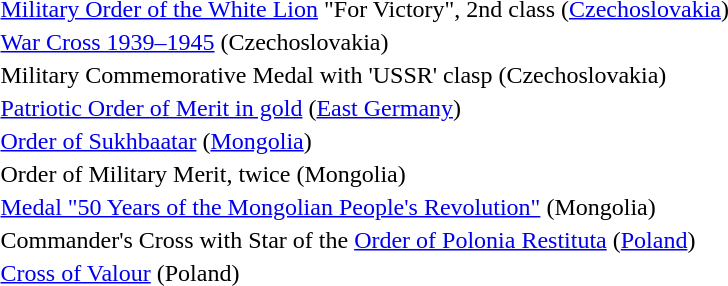<table>
<tr>
<td></td>
<td><a href='#'>Military Order of the White Lion</a> "For Victory", 2nd class (<a href='#'>Czechoslovakia</a>)</td>
</tr>
<tr>
<td></td>
<td><a href='#'>War Cross 1939–1945</a> (Czechoslovakia)</td>
</tr>
<tr>
<td></td>
<td>Military Commemorative Medal with 'USSR' clasp (Czechoslovakia)</td>
</tr>
<tr>
<td></td>
<td><a href='#'>Patriotic Order of Merit in gold</a> (<a href='#'>East Germany</a>)</td>
</tr>
<tr>
<td></td>
<td><a href='#'>Order of Sukhbaatar</a> (<a href='#'>Mongolia</a>)</td>
</tr>
<tr>
<td></td>
<td>Order of Military Merit, twice (Mongolia)</td>
</tr>
<tr>
<td></td>
<td><a href='#'>Medal "50 Years of the Mongolian People's Revolution"</a> (Mongolia)</td>
</tr>
<tr>
<td></td>
<td>Commander's Cross with Star of the <a href='#'>Order of Polonia Restituta</a> (<a href='#'>Poland</a>)</td>
</tr>
<tr>
<td></td>
<td><a href='#'>Cross of Valour</a> (Poland)</td>
</tr>
<tr>
</tr>
</table>
